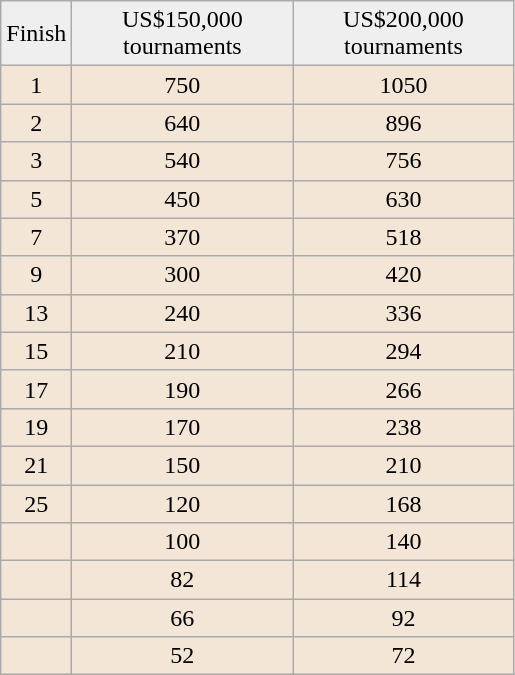<table class="wikitable">
<tr align=center>
<td style="background:#efefef;">Finish</td>
<td style="width:140px; background:#efefef;">US$150,000<br>tournaments</td>
<td style="width:140px; background:#efefef;">US$200,000<br>tournaments</td>
</tr>
<tr style="text-align:center; background:#F3E6D7;">
<td>1</td>
<td>750</td>
<td>1050</td>
</tr>
<tr style="text-align:center; background:#F3E6D7;">
<td>2</td>
<td>640</td>
<td>896</td>
</tr>
<tr style="text-align:center; background:#F3E6D7;">
<td>3</td>
<td>540</td>
<td>756</td>
</tr>
<tr style="text-align:center; background:#F3E6D7;">
<td>5</td>
<td>450</td>
<td>630</td>
</tr>
<tr style="text-align:center; background:#F3E6D7;">
<td>7</td>
<td>370</td>
<td>518</td>
</tr>
<tr style="text-align:center; background:#F3E6D7;">
<td>9</td>
<td>300</td>
<td>420</td>
</tr>
<tr style="text-align:center; background:#F3E6D7;">
<td>13</td>
<td>240</td>
<td>336</td>
</tr>
<tr style="text-align:center; background:#F3E6D7;">
<td>15</td>
<td>210</td>
<td>294</td>
</tr>
<tr style="text-align:center; background:#F3E6D7;">
<td>17</td>
<td>190</td>
<td>266</td>
</tr>
<tr style="text-align:center; background:#F3E6D7;">
<td>19</td>
<td>170</td>
<td>238</td>
</tr>
<tr style="text-align:center; background:#F3E6D7;">
<td>21</td>
<td>150</td>
<td>210</td>
</tr>
<tr style="text-align:center; background:#F3E6D7;">
<td>25</td>
<td>120</td>
<td>168</td>
</tr>
<tr style="text-align:center; background:#F3E6D7;">
<td></td>
<td>100</td>
<td>140</td>
</tr>
<tr style="text-align:center; background:#F3E6D7;">
<td></td>
<td>82</td>
<td>114</td>
</tr>
<tr style="text-align:center; background:#F3E6D7;">
<td></td>
<td>66</td>
<td>92</td>
</tr>
<tr style="text-align:center; background:#F3E6D7;">
<td></td>
<td>52</td>
<td>72</td>
</tr>
</table>
